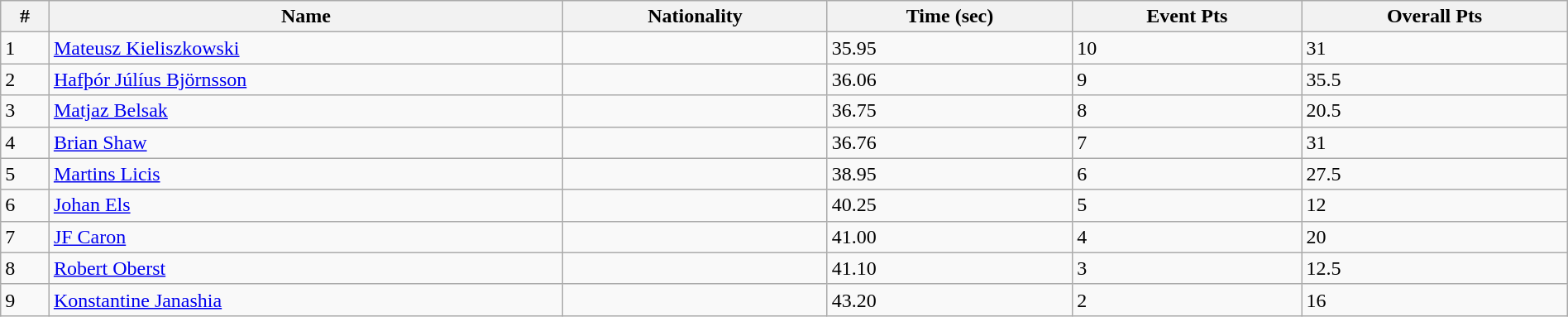<table class="wikitable sortable" style="display: inline-table;width: 100%;">
<tr>
<th>#</th>
<th>Name</th>
<th>Nationality</th>
<th>Time (sec)</th>
<th>Event Pts</th>
<th>Overall Pts</th>
</tr>
<tr>
<td>1</td>
<td><a href='#'>Mateusz Kieliszkowski</a></td>
<td></td>
<td>35.95</td>
<td>10</td>
<td>31</td>
</tr>
<tr>
<td>2</td>
<td><a href='#'>Hafþór Júlíus Björnsson</a></td>
<td></td>
<td>36.06</td>
<td>9</td>
<td>35.5</td>
</tr>
<tr>
<td>3</td>
<td><a href='#'>Matjaz Belsak</a></td>
<td></td>
<td>36.75</td>
<td>8</td>
<td>20.5</td>
</tr>
<tr>
<td>4</td>
<td><a href='#'>Brian Shaw</a></td>
<td></td>
<td>36.76</td>
<td>7</td>
<td>31</td>
</tr>
<tr>
<td>5</td>
<td><a href='#'>Martins Licis</a></td>
<td></td>
<td>38.95</td>
<td>6</td>
<td>27.5</td>
</tr>
<tr>
<td>6</td>
<td><a href='#'>Johan Els</a></td>
<td></td>
<td>40.25</td>
<td>5</td>
<td>12</td>
</tr>
<tr>
<td>7</td>
<td><a href='#'>JF Caron</a></td>
<td></td>
<td>41.00</td>
<td>4</td>
<td>20</td>
</tr>
<tr>
<td>8</td>
<td><a href='#'>Robert Oberst</a></td>
<td></td>
<td>41.10</td>
<td>3</td>
<td>12.5</td>
</tr>
<tr>
<td>9</td>
<td><a href='#'>Konstantine Janashia</a></td>
<td></td>
<td>43.20</td>
<td>2</td>
<td>16</td>
</tr>
</table>
